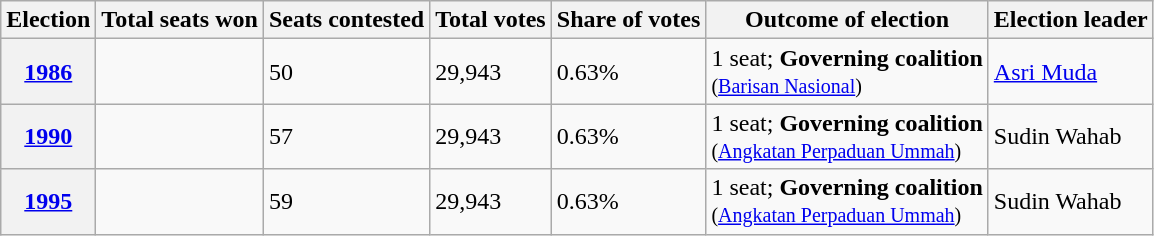<table class="wikitable">
<tr>
<th>Election</th>
<th>Total seats won</th>
<th>Seats contested</th>
<th>Total votes</th>
<th>Share of votes</th>
<th>Outcome of election</th>
<th>Election leader</th>
</tr>
<tr>
<th><a href='#'>1986</a></th>
<td></td>
<td>50</td>
<td>29,943</td>
<td>0.63%</td>
<td>1 seat; <strong>Governing coalition</strong> <br> <small>(<a href='#'>Barisan Nasional</a>)</small></td>
<td><a href='#'>Asri Muda</a></td>
</tr>
<tr>
<th><a href='#'>1990</a></th>
<td></td>
<td>57</td>
<td>29,943</td>
<td>0.63%</td>
<td>1 seat; <strong>Governing coalition</strong> <br> <small>(<a href='#'>Angkatan Perpaduan Ummah</a>)</small></td>
<td>Sudin Wahab</td>
</tr>
<tr>
<th><a href='#'>1995</a></th>
<td></td>
<td>59</td>
<td>29,943</td>
<td>0.63%</td>
<td>1 seat; <strong>Governing coalition</strong> <br> <small>(<a href='#'>Angkatan Perpaduan Ummah</a>)</small></td>
<td>Sudin Wahab</td>
</tr>
</table>
